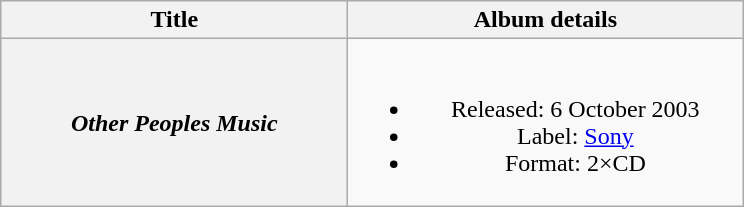<table class="wikitable plainrowheaders" style="text-align:center;" border="1">
<tr>
<th scope="col" style="width:14em;">Title</th>
<th scope="col" style="width:16em;">Album details</th>
</tr>
<tr>
<th scope="row"><em>Other Peoples Music</em></th>
<td><br><ul><li>Released: 6 October 2003 </li><li>Label: <a href='#'>Sony</a></li><li>Format: 2×CD</li></ul></td>
</tr>
</table>
